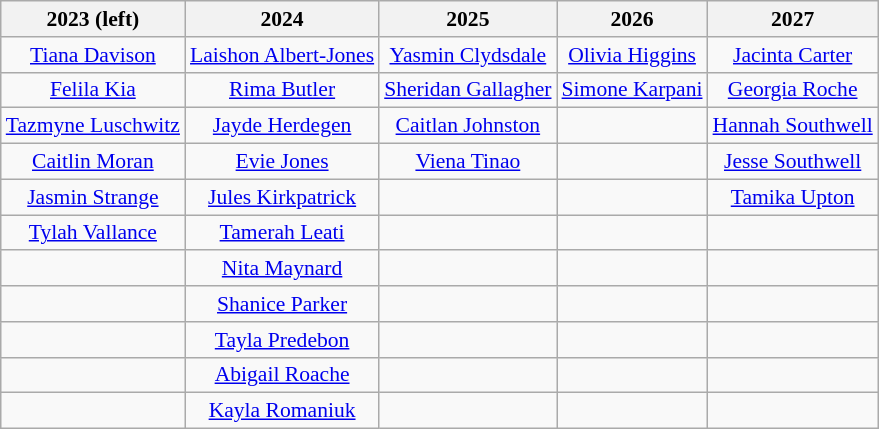<table class="wikitable" style="text-align: center; font-size:90%">
<tr>
<th>2023 (left)</th>
<th>2024</th>
<th>2025</th>
<th>2026</th>
<th>2027</th>
</tr>
<tr>
<td><a href='#'>Tiana Davison</a></td>
<td><a href='#'>Laishon Albert-Jones</a></td>
<td><a href='#'>Yasmin Clydsdale</a></td>
<td><a href='#'>Olivia Higgins</a></td>
<td><a href='#'>Jacinta Carter</a></td>
</tr>
<tr>
<td><a href='#'>Felila Kia</a></td>
<td><a href='#'>Rima Butler</a></td>
<td><a href='#'>Sheridan Gallagher</a></td>
<td><a href='#'>Simone Karpani</a></td>
<td><a href='#'>Georgia Roche</a></td>
</tr>
<tr>
<td><a href='#'>Tazmyne Luschwitz</a></td>
<td><a href='#'>Jayde Herdegen</a></td>
<td><a href='#'>Caitlan Johnston</a></td>
<td></td>
<td><a href='#'>Hannah Southwell</a></td>
</tr>
<tr>
<td><a href='#'>Caitlin Moran</a></td>
<td><a href='#'>Evie Jones</a></td>
<td><a href='#'>Viena Tinao</a></td>
<td></td>
<td><a href='#'>Jesse Southwell</a></td>
</tr>
<tr>
<td><a href='#'>Jasmin Strange</a></td>
<td><a href='#'>Jules Kirkpatrick</a></td>
<td></td>
<td></td>
<td><a href='#'>Tamika Upton</a></td>
</tr>
<tr>
<td><a href='#'>Tylah Vallance</a></td>
<td><a href='#'>Tamerah Leati</a></td>
<td></td>
<td></td>
<td></td>
</tr>
<tr>
<td></td>
<td><a href='#'>Nita Maynard</a></td>
<td></td>
<td></td>
<td></td>
</tr>
<tr>
<td></td>
<td><a href='#'>Shanice Parker</a></td>
<td></td>
<td></td>
<td></td>
</tr>
<tr>
<td></td>
<td><a href='#'>Tayla Predebon</a></td>
<td></td>
<td></td>
<td></td>
</tr>
<tr>
<td></td>
<td><a href='#'>Abigail Roache</a></td>
<td></td>
<td></td>
<td></td>
</tr>
<tr>
<td></td>
<td><a href='#'>Kayla Romaniuk</a></td>
<td></td>
<td></td>
<td></td>
</tr>
</table>
